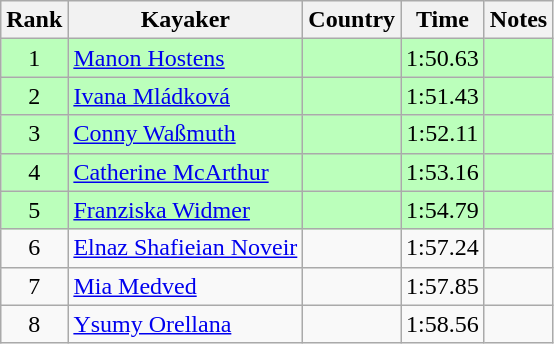<table class="wikitable" style="text-align:center">
<tr>
<th>Rank</th>
<th>Kayaker</th>
<th>Country</th>
<th>Time</th>
<th>Notes</th>
</tr>
<tr bgcolor=bbffbb>
<td>1</td>
<td align="left"><a href='#'>Manon Hostens</a></td>
<td align="left"></td>
<td>1:50.63</td>
<td></td>
</tr>
<tr bgcolor=bbffbb>
<td>2</td>
<td align="left"><a href='#'>Ivana Mládková</a></td>
<td align="left"></td>
<td>1:51.43</td>
<td></td>
</tr>
<tr bgcolor=bbffbb>
<td>3</td>
<td align="left"><a href='#'>Conny Waßmuth</a></td>
<td align="left"></td>
<td>1:52.11</td>
<td></td>
</tr>
<tr bgcolor=bbffbb>
<td>4</td>
<td align="left"><a href='#'>Catherine McArthur</a></td>
<td align="left"></td>
<td>1:53.16</td>
<td></td>
</tr>
<tr bgcolor=bbffbb>
<td>5</td>
<td align="left"><a href='#'>Franziska Widmer</a></td>
<td align="left"></td>
<td>1:54.79</td>
<td></td>
</tr>
<tr>
<td>6</td>
<td align="left"><a href='#'>Elnaz Shafieian Noveir</a></td>
<td align="left"></td>
<td>1:57.24</td>
<td></td>
</tr>
<tr>
<td>7</td>
<td align="left"><a href='#'>Mia Medved</a></td>
<td align="left"></td>
<td>1:57.85</td>
<td></td>
</tr>
<tr>
<td>8</td>
<td align="left"><a href='#'>Ysumy Orellana</a></td>
<td align="left"></td>
<td>1:58.56</td>
<td></td>
</tr>
</table>
